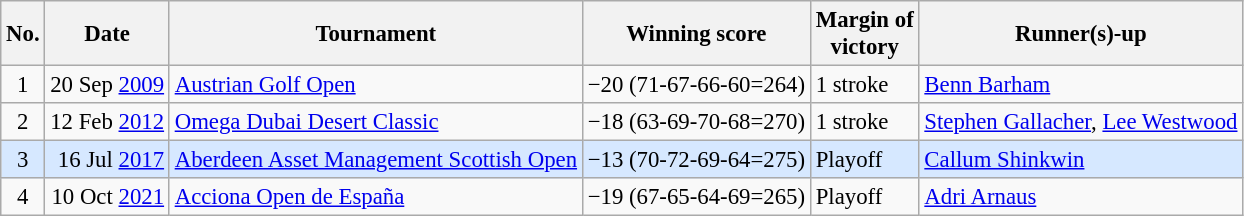<table class="wikitable" style="font-size:95%;">
<tr>
<th>No.</th>
<th>Date</th>
<th>Tournament</th>
<th>Winning score</th>
<th>Margin of<br>victory</th>
<th>Runner(s)-up</th>
</tr>
<tr>
<td align=center>1</td>
<td align=right>20 Sep <a href='#'>2009</a></td>
<td><a href='#'>Austrian Golf Open</a></td>
<td>−20 (71-67-66-60=264)</td>
<td>1 stroke</td>
<td> <a href='#'>Benn Barham</a></td>
</tr>
<tr>
<td align=center>2</td>
<td align=right>12 Feb <a href='#'>2012</a></td>
<td><a href='#'>Omega Dubai Desert Classic</a></td>
<td>−18 (63-69-70-68=270)</td>
<td>1 stroke</td>
<td> <a href='#'>Stephen Gallacher</a>,  <a href='#'>Lee Westwood</a></td>
</tr>
<tr style="background:#D6E8FF;">
<td align=center>3</td>
<td align=right>16 Jul <a href='#'>2017</a></td>
<td><a href='#'>Aberdeen Asset Management Scottish Open</a></td>
<td>−13 (70-72-69-64=275)</td>
<td>Playoff</td>
<td> <a href='#'>Callum Shinkwin</a></td>
</tr>
<tr>
<td align=center>4</td>
<td align=right>10 Oct <a href='#'>2021</a></td>
<td><a href='#'>Acciona Open de España</a></td>
<td>−19 (67-65-64-69=265)</td>
<td>Playoff</td>
<td> <a href='#'>Adri Arnaus</a></td>
</tr>
</table>
